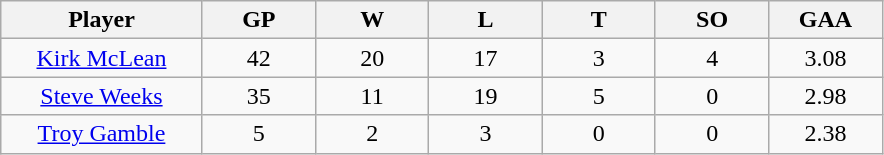<table class="wikitable sortable">
<tr>
<th bgcolor="#DDDDFF" width="16%">Player</th>
<th bgcolor="#DDDDFF" width="9%">GP</th>
<th bgcolor="#DDDDFF" width="9%">W</th>
<th bgcolor="#DDDDFF" width="9%">L</th>
<th bgcolor="#DDDDFF" width="9%">T</th>
<th bgcolor="#DDDDFF" width="9%">SO</th>
<th bgcolor="#DDDDFF" width="9%">GAA</th>
</tr>
<tr align="center">
<td><a href='#'>Kirk McLean</a></td>
<td>42</td>
<td>20</td>
<td>17</td>
<td>3</td>
<td>4</td>
<td>3.08</td>
</tr>
<tr align="center">
<td><a href='#'>Steve Weeks</a></td>
<td>35</td>
<td>11</td>
<td>19</td>
<td>5</td>
<td>0</td>
<td>2.98</td>
</tr>
<tr align="center">
<td><a href='#'>Troy Gamble</a></td>
<td>5</td>
<td>2</td>
<td>3</td>
<td>0</td>
<td>0</td>
<td>2.38</td>
</tr>
</table>
